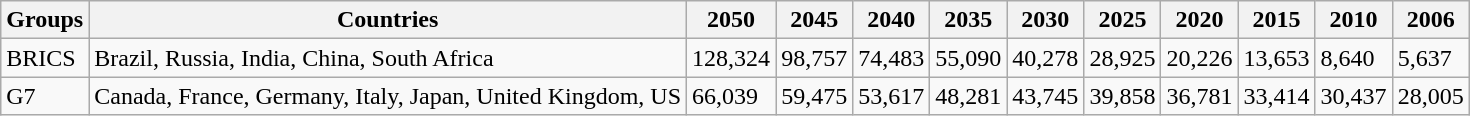<table class="wikitable sortable">
<tr>
<th>Groups</th>
<th>Countries</th>
<th>2050</th>
<th>2045</th>
<th>2040</th>
<th>2035</th>
<th>2030</th>
<th>2025</th>
<th>2020</th>
<th>2015</th>
<th>2010</th>
<th>2006</th>
</tr>
<tr>
<td>BRICS</td>
<td>Brazil, Russia, India, China, South Africa</td>
<td>128,324</td>
<td>98,757</td>
<td>74,483</td>
<td>55,090</td>
<td>40,278</td>
<td>28,925</td>
<td>20,226</td>
<td>13,653</td>
<td>8,640</td>
<td>5,637</td>
</tr>
<tr>
<td>G7</td>
<td>Canada, France, Germany, Italy, Japan, United Kingdom, US</td>
<td>66,039</td>
<td>59,475</td>
<td>53,617</td>
<td>48,281</td>
<td>43,745</td>
<td>39,858</td>
<td>36,781</td>
<td>33,414</td>
<td>30,437</td>
<td>28,005</td>
</tr>
</table>
